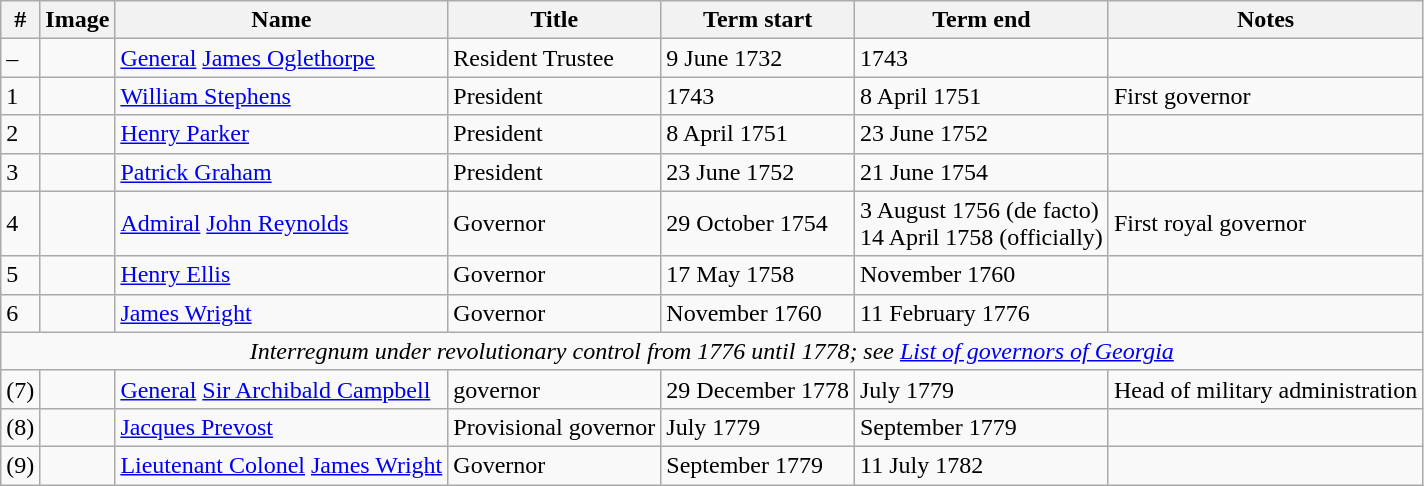<table class="wikitable">
<tr>
<th>#</th>
<th>Image</th>
<th>Name</th>
<th>Title</th>
<th>Term start</th>
<th>Term end</th>
<th>Notes</th>
</tr>
<tr>
<td>–</td>
<td></td>
<td><a href='#'>General</a> <a href='#'>James Oglethorpe</a></td>
<td>Resident Trustee</td>
<td>9 June 1732</td>
<td>1743</td>
<td></td>
</tr>
<tr>
<td>1</td>
<td></td>
<td><a href='#'>William Stephens</a></td>
<td>President</td>
<td>1743</td>
<td>8 April 1751</td>
<td>First governor</td>
</tr>
<tr>
<td>2</td>
<td></td>
<td><a href='#'>Henry Parker</a></td>
<td>President</td>
<td>8 April 1751</td>
<td>23 June 1752</td>
<td></td>
</tr>
<tr>
<td>3</td>
<td></td>
<td><a href='#'>Patrick Graham</a></td>
<td>President</td>
<td>23 June 1752</td>
<td>21 June 1754</td>
<td></td>
</tr>
<tr>
<td>4</td>
<td></td>
<td><a href='#'>Admiral</a> <a href='#'>John Reynolds</a></td>
<td>Governor</td>
<td>29 October 1754</td>
<td>3 August 1756 (de facto) <br> 14 April 1758 (officially)</td>
<td>First royal governor </td>
</tr>
<tr>
<td>5</td>
<td></td>
<td><a href='#'>Henry Ellis</a></td>
<td>Governor</td>
<td>17 May 1758</td>
<td>November 1760</td>
<td></td>
</tr>
<tr>
<td>6</td>
<td></td>
<td><a href='#'>James Wright</a></td>
<td>Governor</td>
<td>November 1760</td>
<td>11 February 1776</td>
<td></td>
</tr>
<tr>
<td colspan="7" align="center"><em>Interregnum under revolutionary control from 1776 until 1778; see <a href='#'>List of governors of Georgia</a></em></td>
</tr>
<tr>
<td>(7)</td>
<td></td>
<td><a href='#'>General</a> <a href='#'>Sir Archibald Campbell</a></td>
<td>governor</td>
<td>29 December 1778</td>
<td>July 1779</td>
<td>Head of military administration <br> </td>
</tr>
<tr>
<td>(8)</td>
<td></td>
<td><a href='#'>Jacques Prevost</a></td>
<td>Provisional governor</td>
<td>July 1779</td>
<td>September 1779</td>
<td></td>
</tr>
<tr>
<td>(9)</td>
<td></td>
<td><a href='#'>Lieutenant Colonel</a> <a href='#'>James Wright</a></td>
<td>Governor</td>
<td>September 1779</td>
<td>11 July 1782</td>
<td></td>
</tr>
</table>
